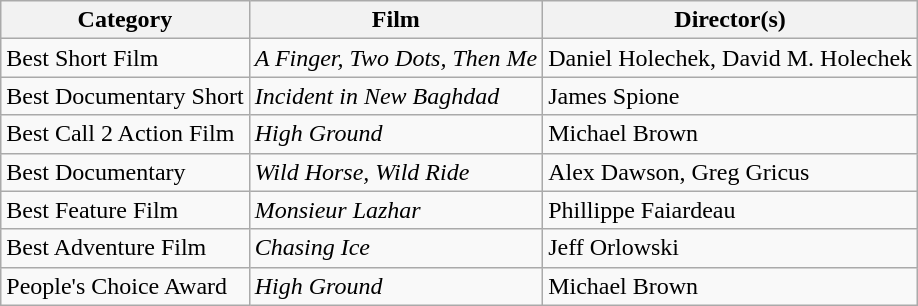<table class="wikitable">
<tr>
<th>Category</th>
<th>Film</th>
<th>Director(s)</th>
</tr>
<tr>
<td>Best Short Film</td>
<td><em>A Finger, Two Dots, Then Me</em></td>
<td>Daniel Holechek, David M. Holechek</td>
</tr>
<tr>
<td>Best Documentary Short</td>
<td><em>Incident in New Baghdad</em></td>
<td>James Spione</td>
</tr>
<tr>
<td>Best Call 2 Action Film</td>
<td><em>High Ground</em></td>
<td>Michael Brown</td>
</tr>
<tr>
<td>Best Documentary</td>
<td><em>Wild Horse, Wild Ride</em></td>
<td>Alex Dawson, Greg Gricus</td>
</tr>
<tr>
<td>Best Feature Film</td>
<td><em>Monsieur Lazhar</em></td>
<td>Phillippe Faiardeau</td>
</tr>
<tr>
<td>Best Adventure Film</td>
<td><em>Chasing Ice</em></td>
<td>Jeff Orlowski</td>
</tr>
<tr>
<td>People's Choice Award</td>
<td><em>High Ground</em></td>
<td>Michael Brown</td>
</tr>
</table>
